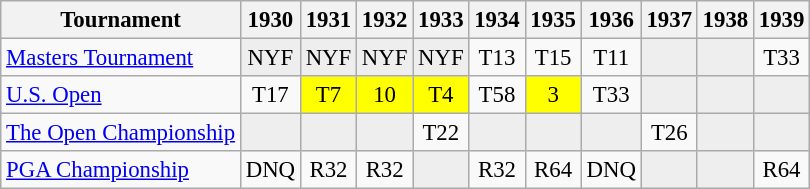<table class="wikitable" style="font-size:95%;text-align:center;">
<tr>
<th>Tournament</th>
<th>1930</th>
<th>1931</th>
<th>1932</th>
<th>1933</th>
<th>1934</th>
<th>1935</th>
<th>1936</th>
<th>1937</th>
<th>1938</th>
<th>1939</th>
</tr>
<tr>
<td align=left><a href='#'>Masters Tournament</a></td>
<td style="background:#eeeeee;">NYF</td>
<td style="background:#eeeeee;">NYF</td>
<td style="background:#eeeeee;">NYF</td>
<td style="background:#eeeeee;">NYF</td>
<td>T13</td>
<td>T15</td>
<td>T11</td>
<td style="background:#eeeeee;"></td>
<td style="background:#eeeeee;"></td>
<td>T33</td>
</tr>
<tr>
<td align=left><a href='#'>U.S. Open</a></td>
<td>T17</td>
<td style="background:yellow;">T7</td>
<td style="background:yellow;">10</td>
<td style="background:yellow;">T4</td>
<td>T58</td>
<td style="background:yellow;">3</td>
<td>T33</td>
<td style="background:#eeeeee;"></td>
<td style="background:#eeeeee;"></td>
<td style="background:#eeeeee;"></td>
</tr>
<tr>
<td align=left><a href='#'>The Open Championship</a></td>
<td style="background:#eeeeee;"></td>
<td style="background:#eeeeee;"></td>
<td style="background:#eeeeee;"></td>
<td>T22</td>
<td style="background:#eeeeee;"></td>
<td style="background:#eeeeee;"></td>
<td style="background:#eeeeee;"></td>
<td>T26</td>
<td style="background:#eeeeee;"></td>
<td style="background:#eeeeee;"></td>
</tr>
<tr>
<td align=left><a href='#'>PGA Championship</a></td>
<td>DNQ</td>
<td>R32</td>
<td>R32</td>
<td style="background:#eeeeee;"></td>
<td>R32</td>
<td>R64</td>
<td>DNQ</td>
<td style="background:#eeeeee;"></td>
<td style="background:#eeeeee;"></td>
<td>R64</td>
</tr>
</table>
